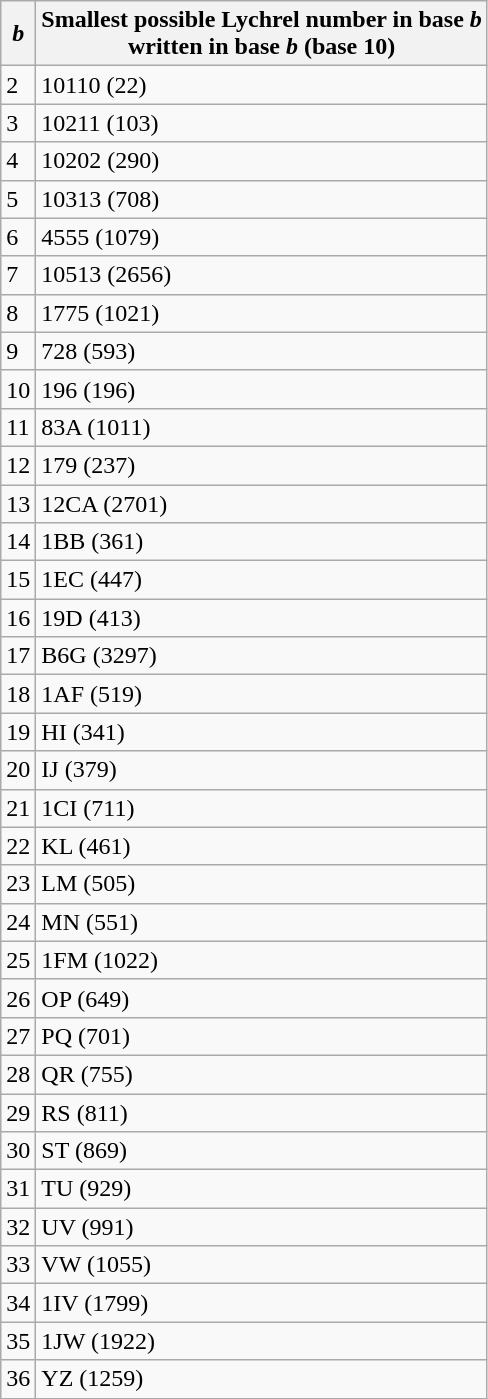<table class="wikitable">
<tr>
<th><em>b</em></th>
<th>Smallest possible Lychrel number in base <em>b</em><br>written in base <em>b</em> (base 10)</th>
</tr>
<tr>
<td>2</td>
<td>10110 (22)</td>
</tr>
<tr>
<td>3</td>
<td>10211 (103)</td>
</tr>
<tr>
<td>4</td>
<td>10202 (290)</td>
</tr>
<tr>
<td>5</td>
<td>10313 (708)</td>
</tr>
<tr>
<td>6</td>
<td>4555 (1079)</td>
</tr>
<tr>
<td>7</td>
<td>10513 (2656)</td>
</tr>
<tr>
<td>8</td>
<td>1775 (1021)</td>
</tr>
<tr>
<td>9</td>
<td>728 (593)</td>
</tr>
<tr>
<td>10</td>
<td>196 (196)</td>
</tr>
<tr>
<td>11</td>
<td>83A (1011)</td>
</tr>
<tr>
<td>12</td>
<td>179 (237)</td>
</tr>
<tr>
<td>13</td>
<td>12CA (2701)</td>
</tr>
<tr>
<td>14</td>
<td>1BB (361)</td>
</tr>
<tr>
<td>15</td>
<td>1EC (447)</td>
</tr>
<tr>
<td>16</td>
<td>19D (413)</td>
</tr>
<tr>
<td>17</td>
<td>B6G (3297)</td>
</tr>
<tr>
<td>18</td>
<td>1AF (519)</td>
</tr>
<tr>
<td>19</td>
<td>HI (341)</td>
</tr>
<tr>
<td>20</td>
<td>IJ (379)</td>
</tr>
<tr>
<td>21</td>
<td>1CI (711)</td>
</tr>
<tr>
<td>22</td>
<td>KL (461)</td>
</tr>
<tr>
<td>23</td>
<td>LM (505)</td>
</tr>
<tr>
<td>24</td>
<td>MN (551)</td>
</tr>
<tr>
<td>25</td>
<td>1FM (1022)</td>
</tr>
<tr>
<td>26</td>
<td>OP (649)</td>
</tr>
<tr>
<td>27</td>
<td>PQ (701)</td>
</tr>
<tr>
<td>28</td>
<td>QR (755)</td>
</tr>
<tr>
<td>29</td>
<td>RS (811)</td>
</tr>
<tr>
<td>30</td>
<td>ST (869)</td>
</tr>
<tr>
<td>31</td>
<td>TU (929)</td>
</tr>
<tr>
<td>32</td>
<td>UV (991)</td>
</tr>
<tr>
<td>33</td>
<td>VW (1055)</td>
</tr>
<tr>
<td>34</td>
<td>1IV (1799)</td>
</tr>
<tr>
<td>35</td>
<td>1JW (1922)</td>
</tr>
<tr>
<td>36</td>
<td>YZ (1259)</td>
</tr>
</table>
